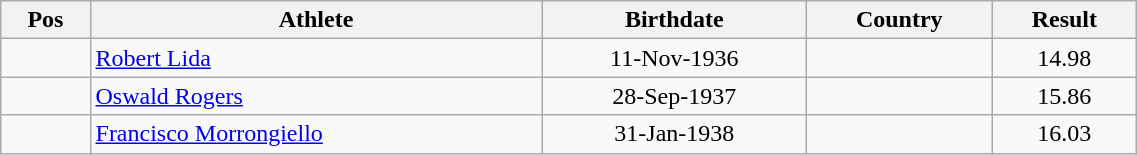<table class="wikitable"  style="text-align:center; width:60%;">
<tr>
<th>Pos</th>
<th>Athlete</th>
<th>Birthdate</th>
<th>Country</th>
<th>Result</th>
</tr>
<tr>
<td align=center></td>
<td align=left><a href='#'>Robert Lida</a></td>
<td>11-Nov-1936</td>
<td align=left></td>
<td>14.98</td>
</tr>
<tr>
<td align=center></td>
<td align=left><a href='#'>Oswald Rogers</a></td>
<td>28-Sep-1937</td>
<td align=left></td>
<td>15.86</td>
</tr>
<tr>
<td align=center></td>
<td align=left><a href='#'>Francisco Morrongiello</a></td>
<td>31-Jan-1938</td>
<td align=left></td>
<td>16.03</td>
</tr>
</table>
